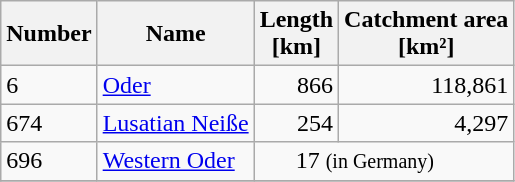<table class="wikitable sortable">
<tr>
<th>Number</th>
<th>Name</th>
<th>Length<br>[km]</th>
<th>Catchment area<br>[km²]</th>
</tr>
<tr>
<td style="text-align:left;">6</td>
<td style="text-align:left;"><a href='#'>Oder</a></td>
<td style="text-align:right;">866</td>
<td style="text-align:right;">118,861</td>
</tr>
<tr>
<td style="text-align:left;">674</td>
<td style="text-align:left;"><a href='#'>Lusatian Neiße</a></td>
<td style="text-align:right;">254</td>
<td style="text-align:right;">4,297</td>
</tr>
<tr>
<td style="text-align:left;">696</td>
<td style="text-align:left;"><a href='#'>Western Oder</a></td>
<td style="text-align:left;" colspan="2">      17 <small>(in Germany)</small></td>
</tr>
<tr>
</tr>
</table>
